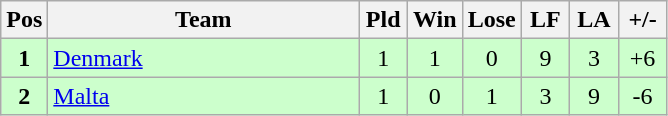<table class="wikitable" style="font-size: 100%">
<tr>
<th width=20>Pos</th>
<th width=200>Team</th>
<th width=25>Pld</th>
<th width=25>Win</th>
<th width=25>Lose</th>
<th width=25>LF</th>
<th width=25>LA</th>
<th width=25>+/-</th>
</tr>
<tr align=center style="background: #ccffcc;">
<td><strong>1</strong></td>
<td align="left"> <a href='#'>Denmark</a></td>
<td>1</td>
<td>1</td>
<td>0</td>
<td>9</td>
<td>3</td>
<td>+6</td>
</tr>
<tr align=center style="background: #ccffcc;">
<td><strong>2</strong></td>
<td align="left"> <a href='#'>Malta</a></td>
<td>1</td>
<td>0</td>
<td>1</td>
<td>3</td>
<td>9</td>
<td>-6</td>
</tr>
</table>
